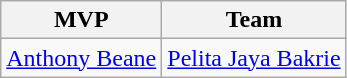<table class="wikitable">
<tr>
<th>MVP</th>
<th>Team</th>
</tr>
<tr>
<td> <a href='#'>Anthony Beane</a></td>
<td><a href='#'>Pelita Jaya Bakrie</a></td>
</tr>
</table>
